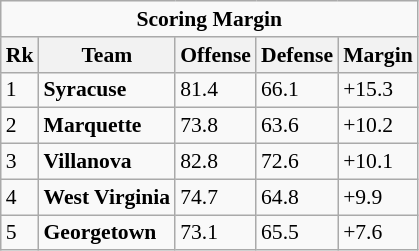<table class="wikitable" style="white-space:nowrap; font-size:90%;">
<tr>
<td colspan=5 align=center><strong>Scoring Margin</strong></td>
</tr>
<tr>
<th>Rk</th>
<th>Team</th>
<th>Offense</th>
<th>Defense</th>
<th>Margin</th>
</tr>
<tr>
<td>1</td>
<td><strong>Syracuse</strong></td>
<td>81.4</td>
<td>66.1</td>
<td>+15.3</td>
</tr>
<tr>
<td>2</td>
<td><strong>Marquette</strong></td>
<td>73.8</td>
<td>63.6</td>
<td>+10.2</td>
</tr>
<tr>
<td>3</td>
<td><strong>Villanova</strong></td>
<td>82.8</td>
<td>72.6</td>
<td>+10.1</td>
</tr>
<tr>
<td>4</td>
<td><strong>West Virginia</strong></td>
<td>74.7</td>
<td>64.8</td>
<td>+9.9</td>
</tr>
<tr>
<td>5</td>
<td><strong>Georgetown</strong></td>
<td>73.1</td>
<td>65.5</td>
<td>+7.6</td>
</tr>
</table>
